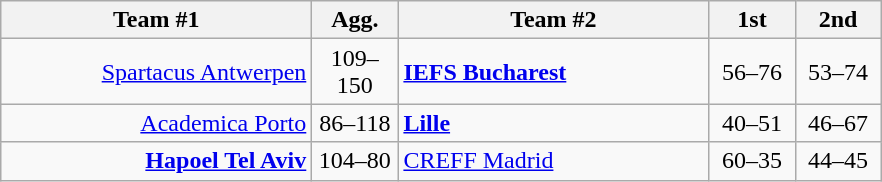<table class=wikitable style="text-align:center">
<tr>
<th width=200>Team #1</th>
<th width=50>Agg.</th>
<th width=200>Team #2</th>
<th width=50>1st</th>
<th width=50>2nd</th>
</tr>
<tr>
<td align=right><a href='#'>Spartacus Antwerpen</a> </td>
<td align=center>109–150</td>
<td align=left> <strong><a href='#'>IEFS Bucharest</a></strong></td>
<td align=center>56–76</td>
<td align=center>53–74</td>
</tr>
<tr>
<td align=right><a href='#'>Academica Porto</a> </td>
<td align=center>86–118</td>
<td align=left> <strong><a href='#'>Lille</a></strong></td>
<td align=center>40–51</td>
<td align=center>46–67</td>
</tr>
<tr>
<td align=right><strong><a href='#'>Hapoel Tel Aviv</a></strong> </td>
<td align=center>104–80</td>
<td align=left> <a href='#'>CREFF Madrid</a></td>
<td align=center>60–35</td>
<td align=center>44–45</td>
</tr>
</table>
